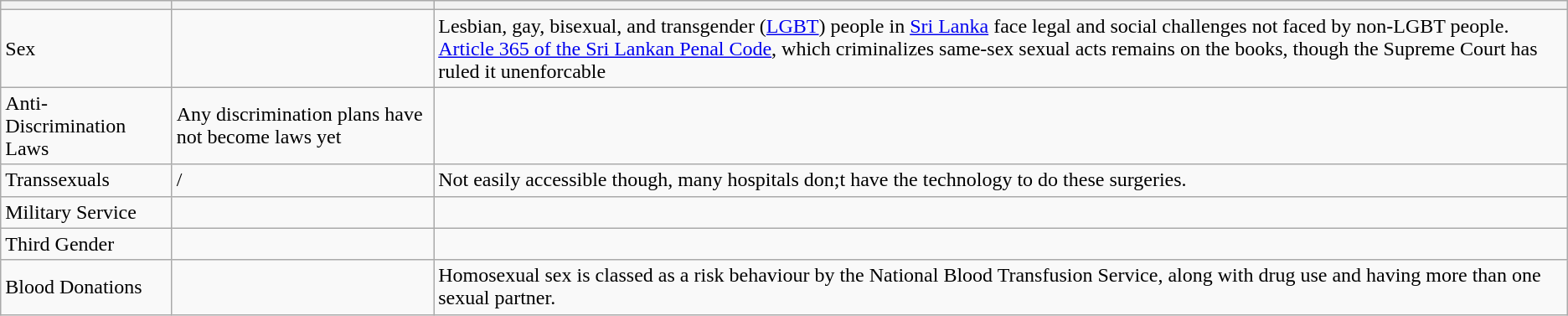<table class="wikitable">
<tr>
<th></th>
<th></th>
<th></th>
</tr>
<tr>
<td>Sex</td>
<td></td>
<td>Lesbian, gay, bisexual, and transgender (<a href='#'>LGBT</a>) people in <a href='#'>Sri Lanka</a> face legal and social challenges not faced by non-LGBT people. <a href='#'>Article 365 of the Sri Lankan Penal Code</a>, which criminalizes same-sex sexual acts remains on the books, though the Supreme Court has ruled it unenforcable</td>
</tr>
<tr>
<td>Anti-Discrimination Laws</td>
<td> Any discrimination plans have not become laws yet</td>
</tr>
<tr>
<td>Transsexuals</td>
<td>/</td>
<td> Not easily accessible though, many hospitals don;t have the technology to do these surgeries.</td>
</tr>
<tr>
<td>Military Service</td>
<td></td>
<td></td>
</tr>
<tr>
<td>Third Gender</td>
<td></td>
<td></td>
</tr>
<tr>
<td>Blood Donations</td>
<td></td>
<td>Homosexual sex is classed as a risk behaviour by the National Blood Transfusion Service, along with drug use and having more than one sexual partner.</td>
</tr>
</table>
